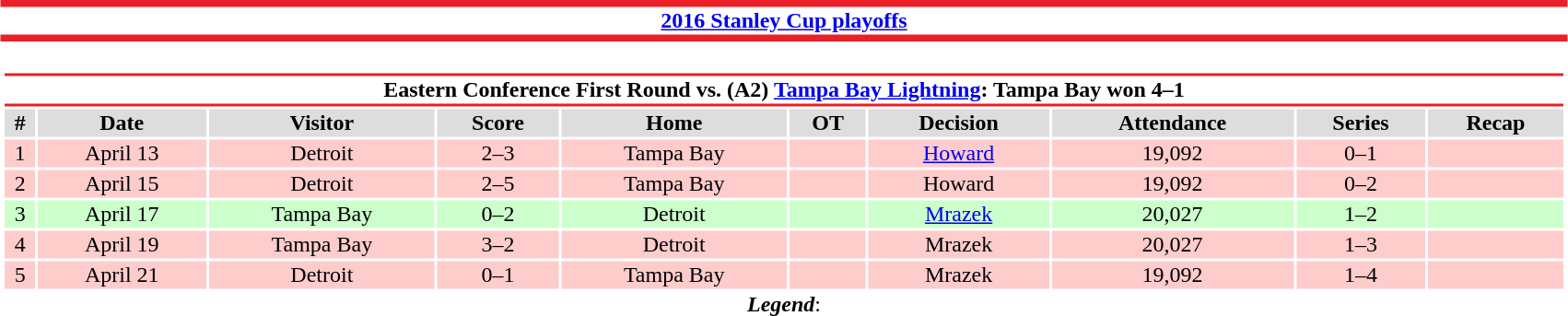<table class="toccolours" width=90% style="clear:both; margin:1.5em auto; text-align:center;">
<tr>
<th colspan=11 style="background:#FFFFFF; border-top:#EC1F26 5px solid; border-bottom:#EC1F26 5px solid;"><a href='#'>2016 Stanley Cup playoffs</a></th>
</tr>
<tr>
<td colspan=10><br><table class="toccolours collapsible collapsed" width=100%>
<tr>
<th colspan=10 style="background:#FFFFFF; border-top:#EC1F26 2px solid; border-bottom:#EC1F26 2px solid;">Eastern Conference First Round vs. (A2) <a href='#'>Tampa Bay Lightning</a>: Tampa Bay won 4–1</th>
</tr>
<tr align="center" bgcolor="#dddddd">
<th>#</th>
<th>Date</th>
<th>Visitor</th>
<th>Score</th>
<th>Home</th>
<th>OT</th>
<th>Decision</th>
<th>Attendance</th>
<th>Series</th>
<th>Recap</th>
</tr>
<tr style="text-align:center; background:#fcc;">
<td>1</td>
<td>April 13</td>
<td>Detroit</td>
<td>2–3</td>
<td>Tampa Bay</td>
<td></td>
<td><a href='#'>Howard</a></td>
<td>19,092</td>
<td>0–1</td>
<td></td>
</tr>
<tr style="text-align:center; background:#fcc;">
<td>2</td>
<td>April 15</td>
<td>Detroit</td>
<td>2–5</td>
<td>Tampa Bay</td>
<td></td>
<td>Howard</td>
<td>19,092</td>
<td>0–2</td>
<td></td>
</tr>
<tr style="text-align:center; background:#cfc;">
<td>3</td>
<td>April 17</td>
<td>Tampa Bay</td>
<td>0–2</td>
<td>Detroit</td>
<td></td>
<td><a href='#'>Mrazek</a></td>
<td>20,027</td>
<td>1–2</td>
<td></td>
</tr>
<tr style="text-align:center; background:#fcc;">
<td>4</td>
<td>April 19</td>
<td>Tampa Bay</td>
<td>3–2</td>
<td>Detroit</td>
<td></td>
<td>Mrazek</td>
<td>20,027</td>
<td>1–3</td>
<td></td>
</tr>
<tr style="text-align:center; background:#fcc;">
<td>5</td>
<td>April 21</td>
<td>Detroit</td>
<td>0–1</td>
<td>Tampa Bay</td>
<td></td>
<td>Mrazek</td>
<td>19,092</td>
<td>1–4</td>
<td></td>
</tr>
</table>
<strong><em>Legend</em></strong>:

</td>
</tr>
</table>
